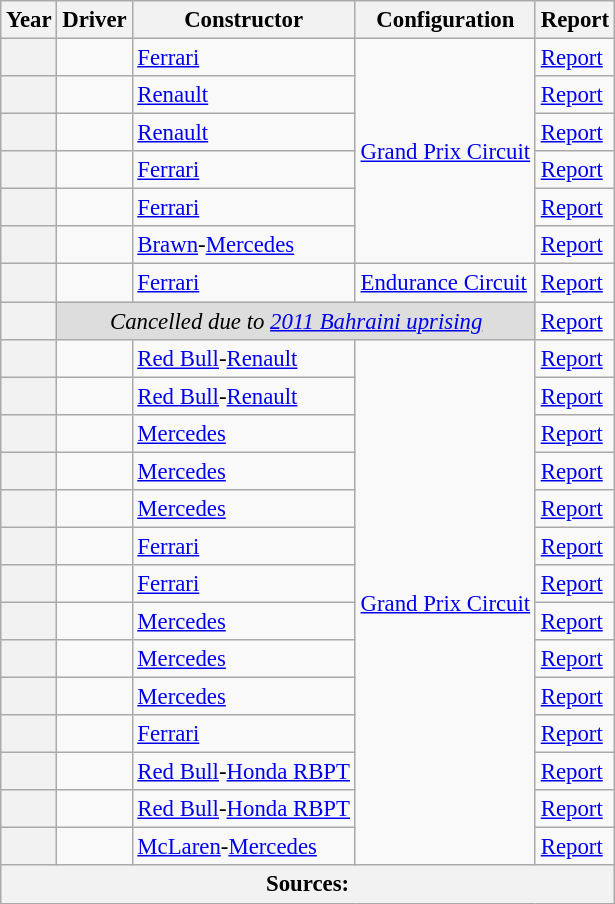<table class="wikitable sortable" style="font-size: 95%;">
<tr>
<th>Year</th>
<th>Driver</th>
<th>Constructor</th>
<th class="unsortable">Configuration</th>
<th class="unsortable">Report</th>
</tr>
<tr>
<th></th>
<td data-sort-value="sch"> </td>
<td><a href='#'>Ferrari</a></td>
<td rowspan="6"><a href='#'>Grand Prix Circuit</a></td>
<td><a href='#'>Report</a></td>
</tr>
<tr>
<th></th>
<td data-sort-value="alo"> </td>
<td><a href='#'>Renault</a></td>
<td><a href='#'>Report</a></td>
</tr>
<tr>
<th></th>
<td data-sort-value="alo"> </td>
<td><a href='#'>Renault</a></td>
<td><a href='#'>Report</a></td>
</tr>
<tr>
<th></th>
<td data-sort-value="mas"> </td>
<td><a href='#'>Ferrari</a></td>
<td><a href='#'>Report</a></td>
</tr>
<tr>
<th></th>
<td data-sort-value="mas"> </td>
<td><a href='#'>Ferrari</a></td>
<td><a href='#'>Report</a></td>
</tr>
<tr>
<th></th>
<td data-sort-value="but"> </td>
<td><a href='#'>Brawn</a>-<a href='#'>Mercedes</a></td>
<td><a href='#'>Report</a></td>
</tr>
<tr>
<th></th>
<td data-sort-value="alo"> </td>
<td><a href='#'>Ferrari</a></td>
<td><a href='#'>Endurance Circuit</a></td>
<td><a href='#'>Report</a></td>
</tr>
<tr>
<th></th>
<td align=center colspan="3" style="background:#ddd;"><em>Cancelled due to <a href='#'>2011 Bahraini uprising</a></em></td>
<td><a href='#'>Report</a></td>
</tr>
<tr>
<th></th>
<td data-sort-value="vet"> </td>
<td><a href='#'>Red Bull</a>-<a href='#'>Renault</a></td>
<td rowspan="14"><a href='#'>Grand Prix Circuit</a></td>
<td><a href='#'>Report</a></td>
</tr>
<tr>
<th></th>
<td data-sort-value="vet"> </td>
<td><a href='#'>Red Bull</a>-<a href='#'>Renault</a></td>
<td><a href='#'>Report</a></td>
</tr>
<tr>
<th></th>
<td data-sort-value="ham"> </td>
<td><a href='#'>Mercedes</a></td>
<td><a href='#'>Report</a></td>
</tr>
<tr>
<th></th>
<td data-sort-value="ham"> </td>
<td><a href='#'>Mercedes</a></td>
<td><a href='#'>Report</a></td>
</tr>
<tr>
<th></th>
<td data-sort-value="ros"> </td>
<td><a href='#'>Mercedes</a></td>
<td><a href='#'>Report</a></td>
</tr>
<tr>
<th></th>
<td data-sort-value="vet"> </td>
<td><a href='#'>Ferrari</a></td>
<td><a href='#'>Report</a></td>
</tr>
<tr>
<th></th>
<td data-sort-value="vet"> </td>
<td><a href='#'>Ferrari</a></td>
<td><a href='#'>Report</a></td>
</tr>
<tr>
<th></th>
<td data-sort-value="ham"> </td>
<td><a href='#'>Mercedes</a></td>
<td><a href='#'>Report</a></td>
</tr>
<tr>
<th></th>
<td data-sort-value="ham"> </td>
<td><a href='#'>Mercedes</a></td>
<td><a href='#'>Report</a></td>
</tr>
<tr>
<th></th>
<td data-sort-value="ham"> </td>
<td><a href='#'>Mercedes</a></td>
<td><a href='#'>Report</a></td>
</tr>
<tr>
<th></th>
<td data-sort-value="lec"> </td>
<td><a href='#'>Ferrari</a></td>
<td><a href='#'>Report</a></td>
</tr>
<tr>
<th></th>
<td data-sort-value="ver"> </td>
<td><a href='#'>Red Bull</a>-<a href='#'>Honda RBPT</a></td>
<td><a href='#'>Report</a></td>
</tr>
<tr>
<th></th>
<td data-sort-value="ver"> </td>
<td><a href='#'>Red Bull</a>-<a href='#'>Honda RBPT</a></td>
<td><a href='#'>Report</a></td>
</tr>
<tr>
<th></th>
<td data-sort-value="but"> </td>
<td><a href='#'>McLaren</a>-<a href='#'>Mercedes</a></td>
<td><a href='#'>Report</a></td>
</tr>
<tr>
<th colspan=5>Sources:</th>
</tr>
</table>
